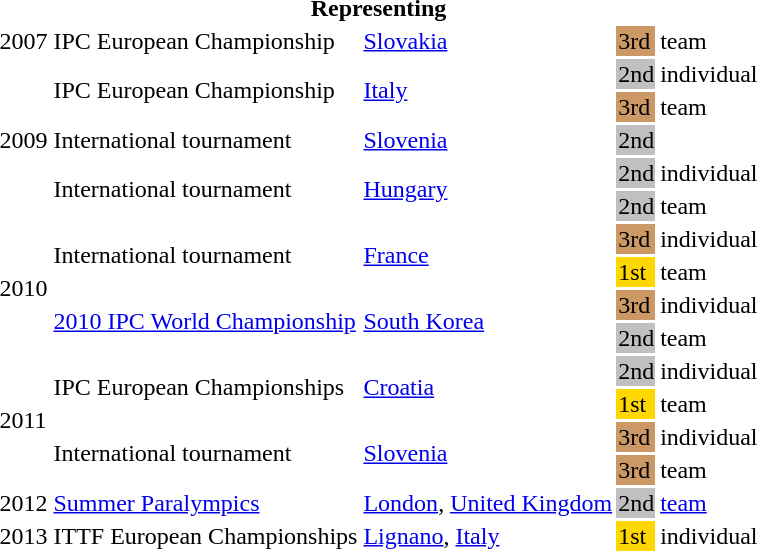<table>
<tr>
<th colspan="5">Representing </th>
</tr>
<tr>
<td>2007</td>
<td>IPC European Championship</td>
<td><a href='#'>Slovakia</a></td>
<td bgcolor="#cc9966">3rd</td>
<td>team</td>
</tr>
<tr>
<td rowspan=5>2009</td>
<td rowspan=2>IPC European Championship</td>
<td rowspan=2><a href='#'>Italy</a></td>
<td bgcolor=silver>2nd</td>
<td>individual</td>
</tr>
<tr>
<td bgcolor="#cc9966">3rd</td>
<td>team</td>
</tr>
<tr>
<td>International tournament</td>
<td><a href='#'>Slovenia</a></td>
<td bgcolor=silver>2nd</td>
<td></td>
</tr>
<tr>
<td rowspan=2>International tournament</td>
<td rowspan=2><a href='#'>Hungary</a></td>
<td bgcolor=silver>2nd</td>
<td>individual</td>
</tr>
<tr>
<td bgcolor=silver>2nd</td>
<td>team</td>
</tr>
<tr>
<td rowspan=4>2010</td>
<td rowspan=2>International tournament</td>
<td rowspan=2><a href='#'>France</a></td>
<td bgcolor="#cc9966">3rd</td>
<td>individual</td>
</tr>
<tr>
<td bgcolor=gold>1st</td>
<td>team</td>
</tr>
<tr>
<td rowspan=2><a href='#'>2010 IPC World Championship</a></td>
<td rowspan=2><a href='#'>South Korea</a></td>
<td bgcolor="#cc9966">3rd</td>
<td>individual</td>
</tr>
<tr>
<td bgcolor=silver>2nd</td>
<td>team</td>
</tr>
<tr>
<td rowspan=4>2011</td>
<td rowspan=2>IPC European Championships</td>
<td rowspan=2><a href='#'>Croatia</a></td>
<td bgcolor=silver>2nd</td>
<td>individual</td>
</tr>
<tr>
<td bgcolor=gold>1st</td>
<td>team</td>
</tr>
<tr>
<td rowspan=2>International tournament</td>
<td rowspan=2><a href='#'>Slovenia</a></td>
<td bgcolor="#cc9966">3rd</td>
<td>individual</td>
</tr>
<tr>
<td bgcolor="#cc9966">3rd</td>
<td>team</td>
</tr>
<tr>
<td>2012</td>
<td><a href='#'>Summer Paralympics</a></td>
<td><a href='#'>London</a>, <a href='#'>United Kingdom</a></td>
<td bgcolor=silver>2nd</td>
<td><a href='#'>team</a></td>
</tr>
<tr>
<td>2013</td>
<td>ITTF European Championships</td>
<td><a href='#'>Lignano</a>, <a href='#'>Italy</a></td>
<td bgcolor=gold>1st</td>
<td>individual</td>
</tr>
</table>
